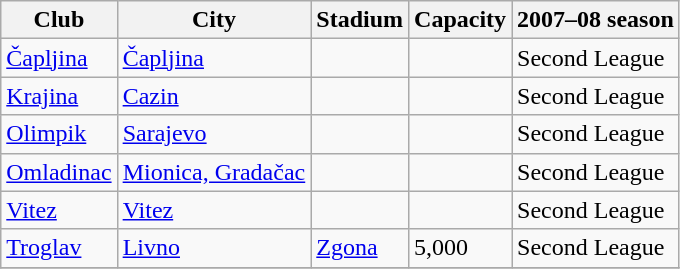<table class="wikitable sortable">
<tr>
<th>Club</th>
<th>City</th>
<th>Stadium</th>
<th>Capacity</th>
<th>2007–08 season</th>
</tr>
<tr>
<td><a href='#'>Čapljina</a></td>
<td><a href='#'>Čapljina</a></td>
<td></td>
<td></td>
<td>Second League</td>
</tr>
<tr>
<td><a href='#'>Krajina</a></td>
<td><a href='#'>Cazin</a></td>
<td></td>
<td></td>
<td>Second League</td>
</tr>
<tr>
<td><a href='#'>Olimpik</a></td>
<td><a href='#'>Sarajevo</a></td>
<td></td>
<td></td>
<td>Second League</td>
</tr>
<tr>
<td><a href='#'>Omladinac</a></td>
<td><a href='#'>Mionica, Gradačac</a></td>
<td></td>
<td></td>
<td>Second League</td>
</tr>
<tr>
<td><a href='#'>Vitez</a></td>
<td><a href='#'>Vitez</a></td>
<td></td>
<td></td>
<td>Second League</td>
</tr>
<tr>
<td><a href='#'>Troglav</a></td>
<td><a href='#'>Livno</a></td>
<td><a href='#'>Zgona</a></td>
<td>5,000</td>
<td>Second League</td>
</tr>
<tr>
</tr>
</table>
